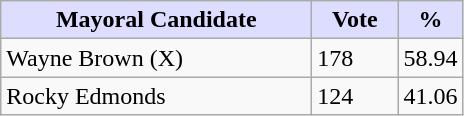<table class="wikitable">
<tr>
<th style="background:#ddf; width:200px;">Mayoral Candidate</th>
<th style="background:#ddf; width:50px;">Vote</th>
<th style="background:#ddf; width:30px;">%</th>
</tr>
<tr>
<td>Wayne Brown (X)</td>
<td>178</td>
<td>58.94</td>
</tr>
<tr>
<td>Rocky Edmonds</td>
<td>124</td>
<td>41.06</td>
</tr>
</table>
